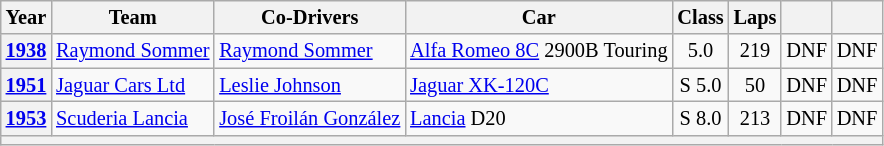<table class="wikitable" style="text-align:center; font-size:85%">
<tr>
<th>Year</th>
<th>Team</th>
<th>Co-Drivers</th>
<th>Car</th>
<th>Class</th>
<th>Laps</th>
<th></th>
<th></th>
</tr>
<tr>
<th><a href='#'>1938</a></th>
<td align="left"nowrap> <a href='#'>Raymond Sommer</a></td>
<td align="left"nowrap> <a href='#'>Raymond Sommer</a></td>
<td align="left"nowrap><a href='#'>Alfa Romeo 8C</a> 2900B Touring</td>
<td>5.0</td>
<td>219</td>
<td>DNF</td>
<td>DNF</td>
</tr>
<tr>
<th><a href='#'>1951</a></th>
<td align="left"nowrap> <a href='#'>Jaguar Cars Ltd</a></td>
<td align="left"nowrap> <a href='#'>Leslie Johnson</a></td>
<td align="left"nowrap><a href='#'>Jaguar XK-120C</a></td>
<td>S 5.0</td>
<td>50</td>
<td>DNF</td>
<td>DNF</td>
</tr>
<tr>
<th><a href='#'>1953</a></th>
<td align="left"nowrap> <a href='#'>Scuderia Lancia</a></td>
<td align="left"nowrap> <a href='#'>José Froilán González</a></td>
<td align="left"nowrap><a href='#'>Lancia</a> D20</td>
<td>S 8.0</td>
<td>213</td>
<td>DNF</td>
<td>DNF</td>
</tr>
<tr>
<th colspan="8"></th>
</tr>
</table>
